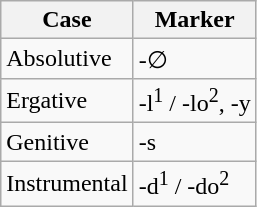<table class="wikitable">
<tr>
<th>Case</th>
<th>Marker</th>
</tr>
<tr>
<td>Absolutive</td>
<td>-∅</td>
</tr>
<tr>
<td>Ergative</td>
<td>-l<sup>1</sup> / -lo<sup>2</sup>, -y</td>
</tr>
<tr>
<td>Genitive</td>
<td>-s</td>
</tr>
<tr>
<td>Instrumental</td>
<td>-d<sup>1</sup> / -do<sup>2</sup></td>
</tr>
</table>
